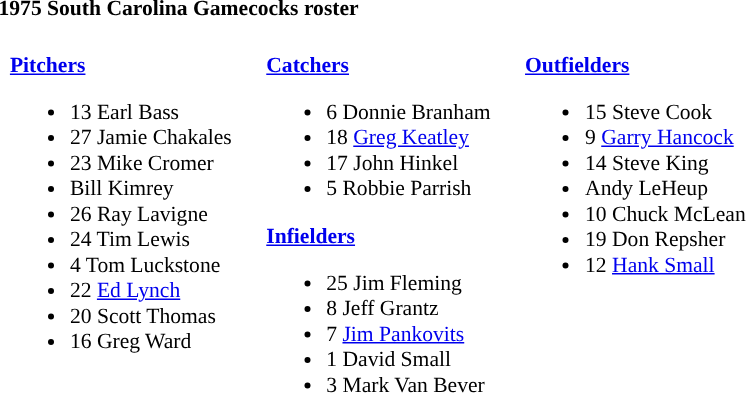<table class="toccolours" style="text-align: left; font-size:90%;">
<tr>
<th colspan="9">1975 South Carolina Gamecocks roster</th>
</tr>
<tr>
<td width="03"> </td>
<td valign="top"><br><strong><a href='#'>Pitchers</a></strong><ul><li>13 Earl Bass</li><li>27 Jamie Chakales</li><li>23 Mike Cromer</li><li>Bill Kimrey</li><li>26 Ray Lavigne</li><li>24 Tim Lewis</li><li>4 Tom Luckstone</li><li>22 <a href='#'>Ed Lynch</a></li><li>20 Scott Thomas</li><li>16 Greg Ward</li></ul></td>
<td width="15"> </td>
<td valign="top"><br><strong><a href='#'>Catchers</a></strong><ul><li>6 Donnie Branham</li><li>18 <a href='#'>Greg Keatley</a></li><li>17 John Hinkel</li><li>5 Robbie Parrish</li></ul><strong><a href='#'>Infielders</a></strong><ul><li>25 Jim Fleming</li><li>8 Jeff Grantz</li><li>7 <a href='#'>Jim Pankovits</a></li><li>1 David Small</li><li>3 Mark Van Bever</li></ul></td>
<td width="15"> </td>
<td valign="top"><br><strong><a href='#'>Outfielders</a></strong><ul><li>15 Steve Cook</li><li>9 <a href='#'>Garry Hancock</a></li><li>14 Steve King</li><li>Andy LeHeup</li><li>10 Chuck McLean</li><li>19 Don Repsher</li><li>12 <a href='#'>Hank Small</a></li></ul></td>
</tr>
</table>
